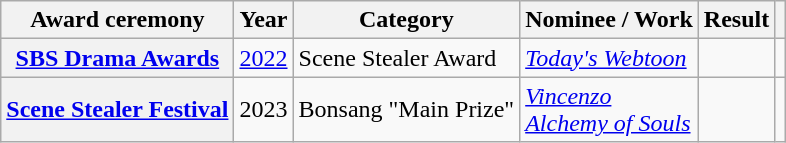<table class="wikitable plainrowheaders sortable">
<tr>
<th scope="col">Award ceremony</th>
<th scope="col">Year</th>
<th scope="col">Category</th>
<th scope="col">Nominee / Work</th>
<th scope="col">Result</th>
<th scope="col" class="unsortable"></th>
</tr>
<tr>
<th scope="row"><a href='#'>SBS Drama Awards</a></th>
<td><a href='#'>2022</a></td>
<td>Scene Stealer Award</td>
<td><em><a href='#'>Today's Webtoon</a></em></td>
<td></td>
<td style="text-align:center"></td>
</tr>
<tr>
<th scope="row"><a href='#'>Scene Stealer Festival</a></th>
<td>2023</td>
<td>Bonsang "Main Prize"</td>
<td><em><a href='#'>Vincenzo</a></em><br><em><a href='#'>Alchemy of Souls</a></em></td>
<td></td>
<td style="text-align:center"></td>
</tr>
</table>
